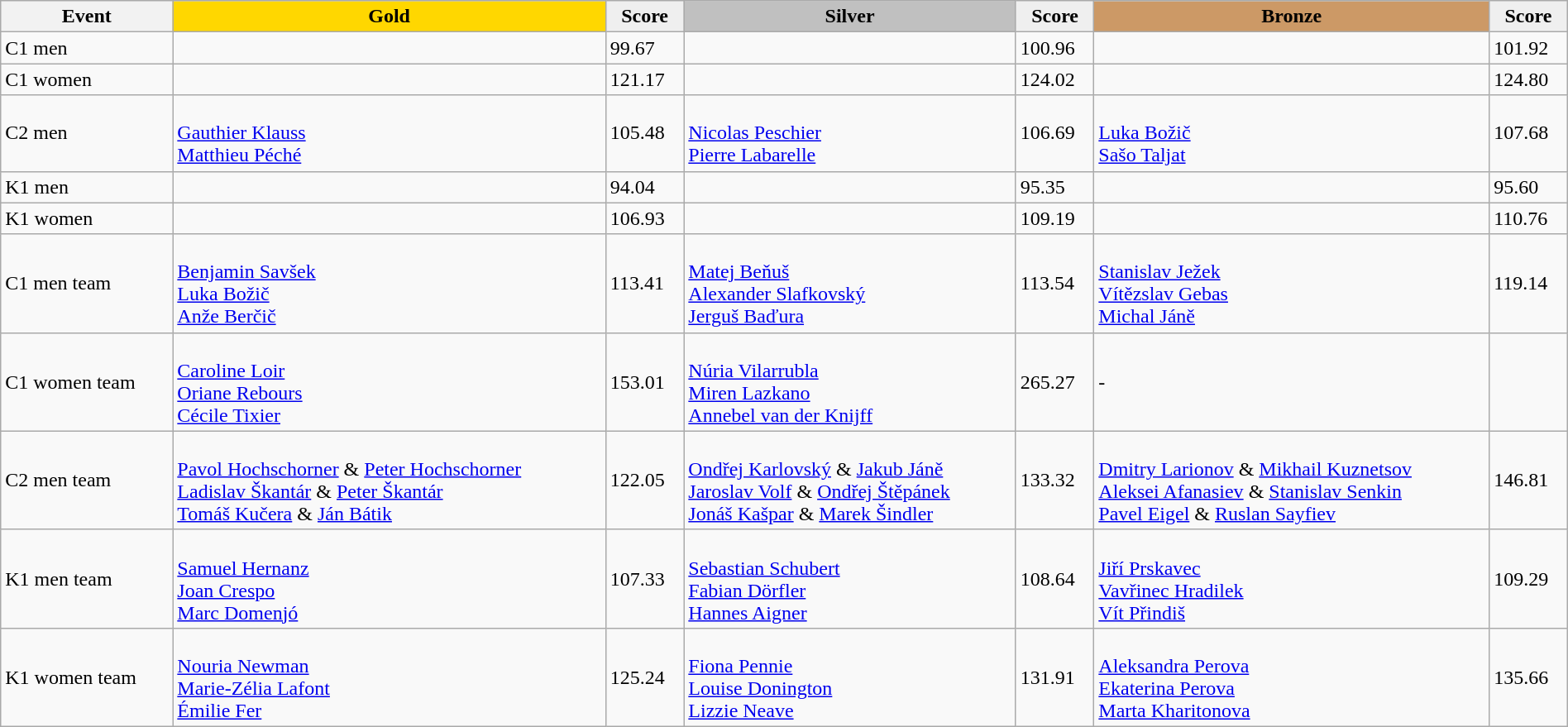<table class="wikitable" width=100%>
<tr>
<th>Event</th>
<td align=center bgcolor="gold"><strong>Gold</strong></td>
<td align=center bgcolor="EFEFEF"><strong>Score</strong></td>
<td align=center bgcolor="silver"><strong>Silver</strong></td>
<td align=center bgcolor="EFEFEF"><strong>Score</strong></td>
<td align=center bgcolor="CC9966"><strong>Bronze</strong></td>
<td align=center bgcolor="EFEFEF"><strong>Score</strong></td>
</tr>
<tr>
<td>C1 men</td>
<td></td>
<td>99.67</td>
<td></td>
<td>100.96</td>
<td></td>
<td>101.92</td>
</tr>
<tr>
<td>C1 women</td>
<td></td>
<td>121.17</td>
<td></td>
<td>124.02</td>
<td></td>
<td>124.80</td>
</tr>
<tr>
<td>C2 men</td>
<td><br><a href='#'>Gauthier Klauss</a><br><a href='#'>Matthieu Péché</a></td>
<td>105.48</td>
<td><br><a href='#'>Nicolas Peschier</a><br><a href='#'>Pierre Labarelle</a></td>
<td>106.69</td>
<td><br><a href='#'>Luka Božič</a><br><a href='#'>Sašo Taljat</a></td>
<td>107.68</td>
</tr>
<tr>
<td>K1 men</td>
<td></td>
<td>94.04</td>
<td></td>
<td>95.35</td>
<td></td>
<td>95.60</td>
</tr>
<tr>
<td>K1 women</td>
<td></td>
<td>106.93</td>
<td></td>
<td>109.19</td>
<td></td>
<td>110.76</td>
</tr>
<tr>
<td>C1 men team</td>
<td><br><a href='#'>Benjamin Savšek</a><br><a href='#'>Luka Božič</a><br><a href='#'>Anže Berčič</a></td>
<td>113.41</td>
<td><br><a href='#'>Matej Beňuš</a><br><a href='#'>Alexander Slafkovský</a><br><a href='#'>Jerguš Baďura</a></td>
<td>113.54</td>
<td><br><a href='#'>Stanislav Ježek</a><br><a href='#'>Vítězslav Gebas</a><br><a href='#'>Michal Jáně</a></td>
<td>119.14</td>
</tr>
<tr>
<td>C1 women team</td>
<td><br><a href='#'>Caroline Loir</a><br><a href='#'>Oriane Rebours</a><br><a href='#'>Cécile Tixier</a></td>
<td>153.01</td>
<td><br><a href='#'>Núria Vilarrubla</a><br><a href='#'>Miren Lazkano</a><br><a href='#'>Annebel van der Knijff</a></td>
<td>265.27</td>
<td>-</td>
<td></td>
</tr>
<tr>
<td>C2 men team</td>
<td><br><a href='#'>Pavol Hochschorner</a> & <a href='#'>Peter Hochschorner</a><br><a href='#'>Ladislav Škantár</a> & <a href='#'>Peter Škantár</a><br><a href='#'>Tomáš Kučera</a> & <a href='#'>Ján Bátik</a></td>
<td>122.05</td>
<td><br><a href='#'>Ondřej Karlovský</a> & <a href='#'>Jakub Jáně</a><br><a href='#'>Jaroslav Volf</a> & <a href='#'>Ondřej Štěpánek</a><br><a href='#'>Jonáš Kašpar</a> & <a href='#'>Marek Šindler</a></td>
<td>133.32</td>
<td><br><a href='#'>Dmitry Larionov</a> & <a href='#'>Mikhail Kuznetsov</a><br><a href='#'>Aleksei Afanasiev</a> & <a href='#'>Stanislav Senkin</a><br><a href='#'>Pavel Eigel</a> & <a href='#'>Ruslan Sayfiev</a></td>
<td>146.81</td>
</tr>
<tr>
<td>K1 men team</td>
<td><br><a href='#'>Samuel Hernanz</a><br><a href='#'>Joan Crespo</a><br><a href='#'>Marc Domenjó</a></td>
<td>107.33</td>
<td><br><a href='#'>Sebastian Schubert</a><br><a href='#'>Fabian Dörfler</a><br><a href='#'>Hannes Aigner</a></td>
<td>108.64</td>
<td><br><a href='#'>Jiří Prskavec</a><br><a href='#'>Vavřinec Hradilek</a><br><a href='#'>Vít Přindiš</a></td>
<td>109.29</td>
</tr>
<tr>
<td>K1 women team</td>
<td><br><a href='#'>Nouria Newman</a><br><a href='#'>Marie-Zélia Lafont</a><br><a href='#'>Émilie Fer</a></td>
<td>125.24</td>
<td><br><a href='#'>Fiona Pennie</a><br><a href='#'>Louise Donington</a><br><a href='#'>Lizzie Neave</a></td>
<td>131.91</td>
<td><br><a href='#'>Aleksandra Perova</a><br><a href='#'>Ekaterina Perova</a><br><a href='#'>Marta Kharitonova</a></td>
<td>135.66</td>
</tr>
</table>
